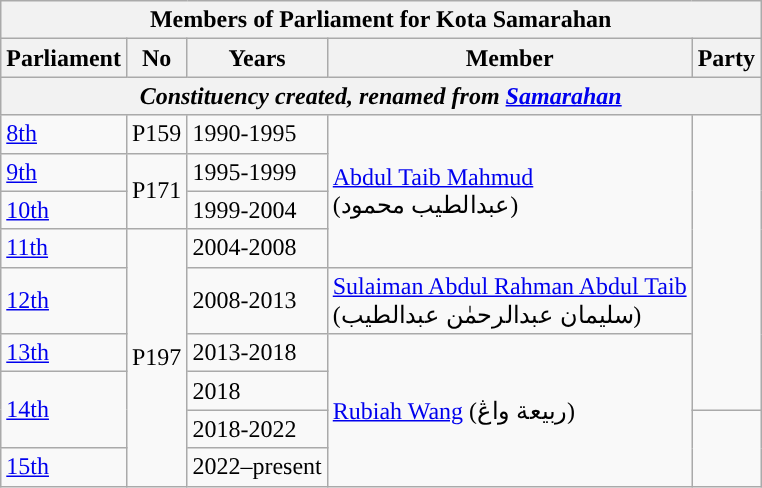<table class=wikitable>
<tr>
<th colspan="5">Members of Parliament for Kota Samarahan</th>
</tr>
<tr>
<th>Parliament</th>
<th>No</th>
<th>Years</th>
<th>Member</th>
<th>Party</th>
</tr>
<tr>
<th colspan="5" align="center"><em>Constituency created, renamed from <a href='#'>Samarahan</a></em></th>
</tr>
<tr>
<td><a href='#'>8th</a></td>
<td>P159</td>
<td>1990-1995</td>
<td rowspan=4><a href='#'>Abdul Taib Mahmud</a> <br>(عبدالطيب محمود‎)</td>
<td rowspan="7"></td>
</tr>
<tr>
<td><a href='#'>9th</a></td>
<td rowspan="2">P171</td>
<td>1995-1999</td>
</tr>
<tr>
<td><a href='#'>10th</a></td>
<td>1999-2004</td>
</tr>
<tr>
<td><a href='#'>11th</a></td>
<td rowspan="6">P197</td>
<td>2004-2008</td>
</tr>
<tr>
<td><a href='#'>12th</a></td>
<td>2008-2013</td>
<td><a href='#'>Sulaiman Abdul Rahman Abdul Taib</a> <br>(سليمان عبدالرحمٰن عبدالطيب)</td>
</tr>
<tr>
<td><a href='#'>13th</a></td>
<td>2013-2018</td>
<td rowspan="4"><a href='#'>Rubiah Wang</a>  (ربيعة واڠ)</td>
</tr>
<tr>
<td rowspan=2><a href='#'>14th</a></td>
<td>2018</td>
</tr>
<tr>
<td>2018-2022</td>
<td rowspan="2"></td>
</tr>
<tr>
<td><a href='#'>15th</a></td>
<td>2022–present</td>
</tr>
</table>
